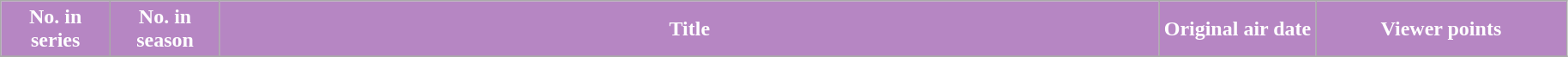<table class="wikitable plainrowheaders">
<tr>
<th scope="col" style="background-color: #B686C3; color: #FFFFFF;" width=7%>No. in<br>series</th>
<th scope="col" style="background-color: #B686C3; color: #FFFFFF;" width=7%>No. in<br>season</th>
<th scope="col" style="background-color: #B686C3; color: #FFFFFF;">Title</th>
<th scope="col" style="background-color: #B686C3; color: #FFFFFF;" width=10%>Original air date</th>
<th scope="col" style="background-color: #B686C3; color: #FFFFFF;" width=16%>Viewer points</th>
</tr>
<tr>
</tr>
</table>
